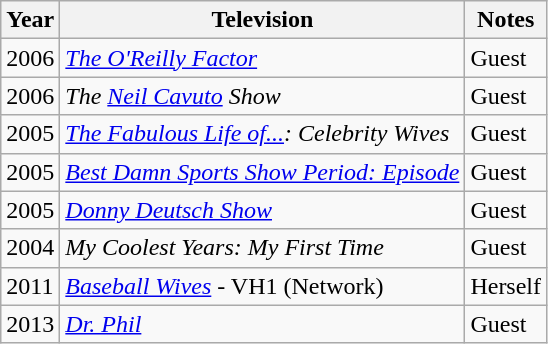<table class="wikitable sortable">
<tr>
<th>Year</th>
<th>Television</th>
<th>Notes</th>
</tr>
<tr>
<td>2006</td>
<td><em><a href='#'>The O'Reilly Factor</a></em></td>
<td>Guest</td>
</tr>
<tr>
<td>2006</td>
<td><em>The <a href='#'>Neil Cavuto</a> Show</em></td>
<td>Guest</td>
</tr>
<tr>
<td>2005</td>
<td><em><a href='#'>The Fabulous Life of...</a>: Celebrity Wives</em></td>
<td>Guest</td>
</tr>
<tr>
<td>2005</td>
<td><em><a href='#'>Best Damn Sports Show Period: Episode</a></em></td>
<td>Guest</td>
</tr>
<tr>
<td>2005</td>
<td><em><a href='#'>Donny Deutsch Show</a></em></td>
<td>Guest</td>
</tr>
<tr>
<td>2004</td>
<td><em>My Coolest Years: My First Time</em></td>
<td>Guest</td>
</tr>
<tr>
<td>2011</td>
<td><em><a href='#'>Baseball Wives</a></em> - VH1 (Network)</td>
<td>Herself</td>
</tr>
<tr>
<td>2013</td>
<td><em><a href='#'>Dr. Phil</a></em></td>
<td>Guest</td>
</tr>
</table>
